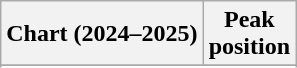<table class="wikitable sortable plainrowheaders" style="text-align:center">
<tr>
<th scope="col">Chart (2024–2025)</th>
<th scope="col">Peak<br>position</th>
</tr>
<tr>
</tr>
<tr>
</tr>
</table>
